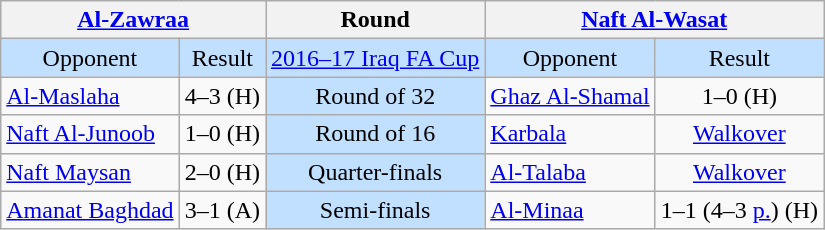<table class="wikitable" style="text-align:center">
<tr>
<th colspan=4><a href='#'>Al-Zawraa</a></th>
<th>Round</th>
<th colspan=4><a href='#'>Naft Al-Wasat</a></th>
</tr>
<tr style="background:#c1e0ff">
<td>Opponent</td>
<td colspan=3>Result</td>
<td><a href='#'>2016–17 Iraq FA Cup</a></td>
<td>Opponent</td>
<td colspan=3>Result</td>
</tr>
<tr>
<td align=left><a href='#'>Al-Maslaha</a></td>
<td colspan=3>4–3 (H)</td>
<td style="background:#c1e0ff">Round of 32</td>
<td align=left><a href='#'>Ghaz Al-Shamal</a></td>
<td colspan=3>1–0 (H)</td>
</tr>
<tr>
<td align=left><a href='#'>Naft Al-Junoob</a></td>
<td colspan=3>1–0 (H)</td>
<td style="background:#c1e0ff">Round of 16</td>
<td align=left><a href='#'>Karbala</a></td>
<td colspan=3><a href='#'>Walkover</a></td>
</tr>
<tr>
<td align=left><a href='#'>Naft Maysan</a></td>
<td colspan=3>2–0 (H)</td>
<td style="background:#c1e0ff">Quarter-finals</td>
<td align=left><a href='#'>Al-Talaba</a></td>
<td colspan=3><a href='#'>Walkover</a></td>
</tr>
<tr>
<td align=left><a href='#'>Amanat Baghdad</a></td>
<td colspan=3>3–1 (A)</td>
<td style="background:#c1e0ff">Semi-finals</td>
<td align=left><a href='#'>Al-Minaa</a></td>
<td colspan=3>1–1 (4–3 <a href='#'>p.</a>) (H)</td>
</tr>
</table>
